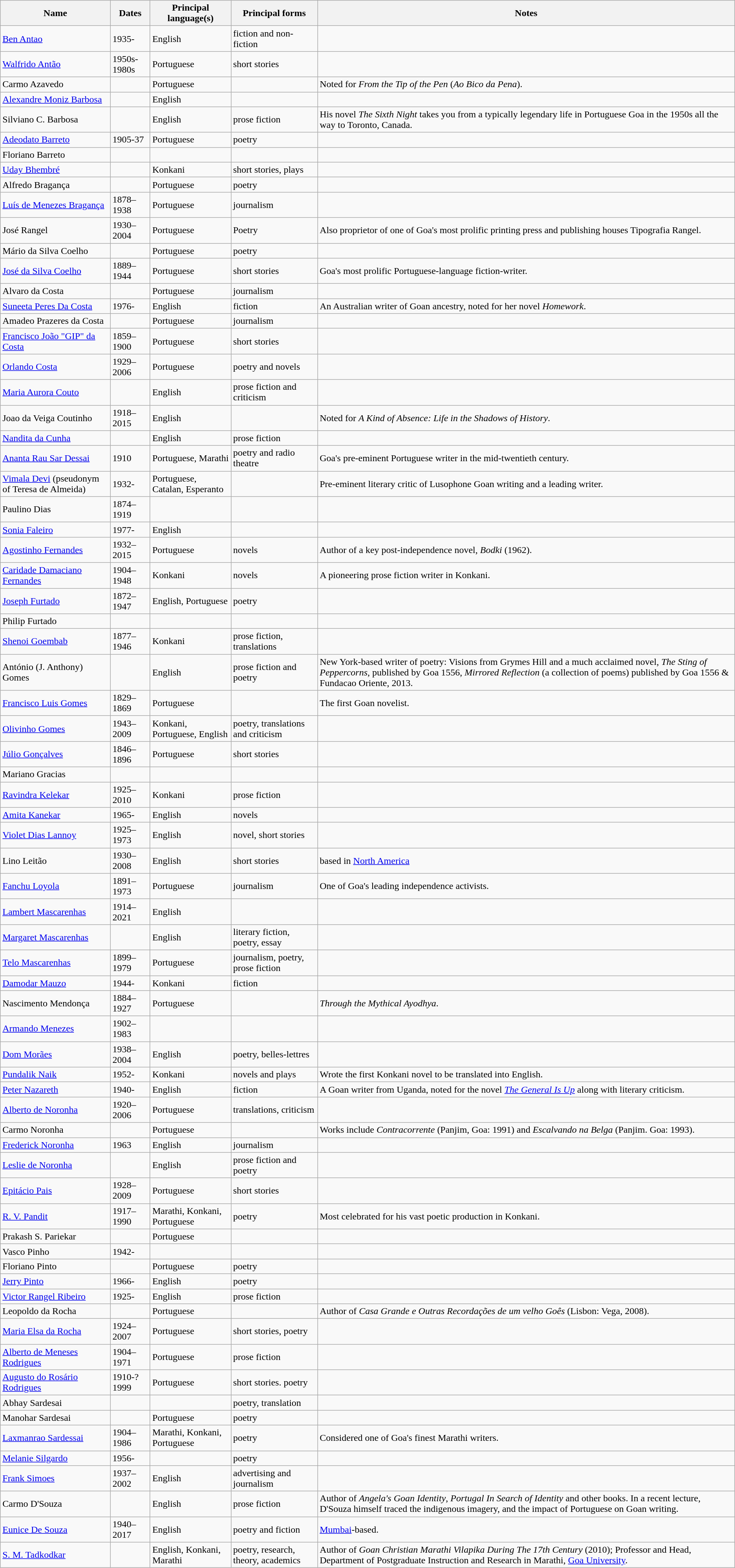<table class="wikitable">
<tr>
<th>Name</th>
<th>Dates</th>
<th>Principal language(s)</th>
<th>Principal forms</th>
<th>Notes</th>
</tr>
<tr>
<td><a href='#'>Ben Antao</a></td>
<td>1935-</td>
<td>English</td>
<td>fiction and non-fiction</td>
<td></td>
</tr>
<tr>
<td><a href='#'>Walfrido Antão</a></td>
<td>1950s-1980s</td>
<td>Portuguese</td>
<td>short stories</td>
<td></td>
</tr>
<tr>
<td>Carmo Azavedo</td>
<td></td>
<td>Portuguese</td>
<td></td>
<td>Noted for  <em>From the Tip of the Pen</em> (<em>Ao Bico da Pena</em>).</td>
</tr>
<tr>
<td><a href='#'>Alexandre Moniz Barbosa</a></td>
<td></td>
<td>English</td>
<td></td>
<td></td>
</tr>
<tr>
<td>Silviano C. Barbosa</td>
<td></td>
<td>English</td>
<td>prose fiction</td>
<td>His novel <em>The Sixth Night</em> takes you from a typically legendary life in Portuguese Goa in the 1950s all the way to Toronto, Canada.</td>
</tr>
<tr>
<td><a href='#'>Adeodato Barreto</a></td>
<td>1905-37</td>
<td>Portuguese</td>
<td>poetry</td>
<td></td>
</tr>
<tr>
<td>Floriano Barreto</td>
<td></td>
<td></td>
<td></td>
<td></td>
</tr>
<tr>
<td><a href='#'>Uday Bhembré</a></td>
<td></td>
<td>Konkani</td>
<td>short stories, plays</td>
<td></td>
</tr>
<tr>
<td>Alfredo Bragança</td>
<td></td>
<td>Portuguese</td>
<td>poetry</td>
<td></td>
</tr>
<tr>
<td><a href='#'>Luís de Menezes Bragança</a></td>
<td>1878–1938</td>
<td>Portuguese</td>
<td>journalism</td>
<td></td>
</tr>
<tr>
<td>José Rangel</td>
<td>1930–2004</td>
<td>Portuguese</td>
<td>Poetry</td>
<td>Also proprietor of one of Goa's most prolific printing press and publishing houses Tipografia Rangel.</td>
</tr>
<tr>
<td>Mário da Silva Coelho</td>
<td></td>
<td>Portuguese</td>
<td>poetry</td>
<td></td>
</tr>
<tr>
<td><a href='#'>José da Silva Coelho</a></td>
<td>1889–1944</td>
<td>Portuguese</td>
<td>short stories</td>
<td>Goa's most prolific Portuguese-language fiction-writer.</td>
</tr>
<tr>
<td>Alvaro da Costa</td>
<td></td>
<td>Portuguese</td>
<td>journalism</td>
<td></td>
</tr>
<tr>
<td><a href='#'>Suneeta Peres Da Costa</a></td>
<td>1976-</td>
<td>English</td>
<td>fiction</td>
<td>An Australian writer of Goan ancestry, noted for her novel <em>Homework</em>.</td>
</tr>
<tr>
<td>Amadeo Prazeres da Costa</td>
<td></td>
<td>Portuguese</td>
<td>journalism</td>
<td></td>
</tr>
<tr>
<td><a href='#'>Francisco João "GIP" da Costa</a></td>
<td>1859–1900</td>
<td>Portuguese</td>
<td>short stories</td>
<td></td>
</tr>
<tr>
<td><a href='#'>Orlando Costa</a></td>
<td>1929–2006</td>
<td>Portuguese</td>
<td>poetry and novels</td>
<td></td>
</tr>
<tr>
<td><a href='#'>Maria Aurora Couto</a></td>
<td></td>
<td>English</td>
<td>prose fiction and criticism</td>
<td></td>
</tr>
<tr>
<td>Joao da Veiga Coutinho</td>
<td>1918–2015</td>
<td>English</td>
<td></td>
<td>Noted for <em>A Kind of Absence: Life in the Shadows of History</em>.</td>
</tr>
<tr>
<td><a href='#'>Nandita da Cunha</a></td>
<td></td>
<td>English</td>
<td>prose fiction</td>
<td></td>
</tr>
<tr>
<td><a href='#'>Ananta Rau Sar Dessai</a></td>
<td>1910</td>
<td>Portuguese, Marathi</td>
<td>poetry and radio theatre</td>
<td>Goa's pre-eminent Portuguese writer in the mid-twentieth century.</td>
</tr>
<tr>
<td><a href='#'>Vimala Devi</a> (pseudonym of Teresa de Almeida)</td>
<td>1932-</td>
<td>Portuguese, Catalan, Esperanto</td>
<td></td>
<td>Pre-eminent literary critic of Lusophone Goan writing and a leading writer.</td>
</tr>
<tr>
<td>Paulino Dias</td>
<td>1874–1919</td>
<td></td>
<td></td>
<td></td>
</tr>
<tr>
<td><a href='#'>Sonia Faleiro</a></td>
<td>1977-</td>
<td>English</td>
<td></td>
<td></td>
</tr>
<tr>
<td><a href='#'>Agostinho Fernandes</a></td>
<td>1932–2015</td>
<td>Portuguese</td>
<td>novels</td>
<td>Author of a key post-independence novel, <em>Bodki</em> (1962).</td>
</tr>
<tr>
<td><a href='#'>Caridade Damaciano Fernandes</a></td>
<td>1904–1948</td>
<td>Konkani</td>
<td>novels</td>
<td>A pioneering prose fiction writer in Konkani.</td>
</tr>
<tr>
<td><a href='#'>Joseph Furtado</a></td>
<td>1872–1947</td>
<td>English, Portuguese</td>
<td>poetry</td>
<td></td>
</tr>
<tr>
<td>Philip Furtado</td>
<td></td>
<td></td>
<td></td>
<td></td>
</tr>
<tr>
<td><a href='#'>Shenoi Goembab</a></td>
<td>1877–1946</td>
<td>Konkani</td>
<td>prose fiction, translations</td>
<td></td>
</tr>
<tr>
<td>António (J. Anthony) Gomes</td>
<td></td>
<td>English</td>
<td>prose fiction and poetry</td>
<td>New York-based writer of poetry: Visions from Grymes Hill and a much acclaimed novel, <em>The Sting of Peppercorns</em>, published by Goa 1556, <em>Mirrored Reflection</em> (a collection of poems) published by Goa 1556 & Fundacao Oriente, 2013.</td>
</tr>
<tr>
<td><a href='#'>Francisco Luis Gomes</a></td>
<td>1829–1869</td>
<td>Portuguese</td>
<td></td>
<td>The first Goan novelist.</td>
</tr>
<tr>
<td><a href='#'>Olivinho Gomes</a></td>
<td>1943–2009</td>
<td>Konkani, Portuguese, English</td>
<td>poetry, translations and criticism</td>
<td></td>
</tr>
<tr>
<td><a href='#'>Júlio Gonçalves</a></td>
<td>1846–1896</td>
<td>Portuguese</td>
<td>short stories</td>
<td></td>
</tr>
<tr>
<td>Mariano Gracias</td>
<td></td>
<td></td>
<td></td>
<td></td>
</tr>
<tr>
<td><a href='#'>Ravindra Kelekar</a></td>
<td>1925–2010</td>
<td>Konkani</td>
<td>prose fiction</td>
<td></td>
</tr>
<tr>
<td><a href='#'>Amita Kanekar</a></td>
<td>1965-</td>
<td>English</td>
<td>novels</td>
<td></td>
</tr>
<tr>
<td><a href='#'>Violet Dias Lannoy</a></td>
<td>1925–1973</td>
<td>English</td>
<td>novel, short stories</td>
<td></td>
</tr>
<tr>
<td>Lino Leitão</td>
<td>1930–2008</td>
<td>English</td>
<td>short stories</td>
<td>based in <a href='#'>North America</a></td>
</tr>
<tr>
<td><a href='#'>Fanchu Loyola</a></td>
<td>1891–1973</td>
<td>Portuguese</td>
<td>journalism</td>
<td>One of Goa's leading independence activists.</td>
</tr>
<tr>
<td><a href='#'>Lambert Mascarenhas</a></td>
<td>1914–2021</td>
<td>English</td>
<td></td>
<td></td>
</tr>
<tr>
<td><a href='#'>Margaret Mascarenhas</a></td>
<td></td>
<td>English</td>
<td>literary fiction, poetry, essay</td>
<td></td>
</tr>
<tr>
<td><a href='#'>Telo Mascarenhas</a></td>
<td>1899–1979</td>
<td>Portuguese</td>
<td>journalism, poetry, prose fiction</td>
<td></td>
</tr>
<tr>
<td><a href='#'>Damodar Mauzo</a></td>
<td>1944-</td>
<td>Konkani</td>
<td>fiction</td>
<td></td>
</tr>
<tr>
<td>Nascimento Mendonça</td>
<td>1884–1927</td>
<td>Portuguese</td>
<td></td>
<td><em>Through the Mythical Ayodhya</em>.</td>
</tr>
<tr>
<td><a href='#'>Armando Menezes</a></td>
<td>1902–1983</td>
<td></td>
<td></td>
<td></td>
</tr>
<tr>
<td><a href='#'>Dom Morães</a></td>
<td>1938–2004</td>
<td>English</td>
<td>poetry, belles-lettres</td>
<td></td>
</tr>
<tr>
<td><a href='#'>Pundalik Naik</a></td>
<td>1952-</td>
<td>Konkani</td>
<td>novels and plays</td>
<td>Wrote the first Konkani novel to be translated into English.</td>
</tr>
<tr>
<td><a href='#'>Peter Nazareth</a></td>
<td>1940-</td>
<td>English</td>
<td>fiction</td>
<td>A Goan writer from Uganda, noted for the novel <em><a href='#'>The General Is Up</a></em> along with literary criticism.</td>
</tr>
<tr>
<td><a href='#'>Alberto de Noronha</a></td>
<td>1920–2006</td>
<td>Portuguese</td>
<td>translations, criticism</td>
<td></td>
</tr>
<tr>
<td>Carmo Noronha</td>
<td></td>
<td>Portuguese</td>
<td></td>
<td>Works include <em>Contracorrente</em> (Panjim, Goa: 1991) and <em>Escalvando na Belga</em> (Panjim. Goa: 1993).</td>
</tr>
<tr>
<td><a href='#'>Frederick Noronha</a></td>
<td>1963</td>
<td>English</td>
<td>journalism</td>
<td></td>
</tr>
<tr>
<td><a href='#'>Leslie de Noronha</a></td>
<td></td>
<td>English</td>
<td>prose fiction and poetry</td>
<td></td>
</tr>
<tr>
<td><a href='#'>Epitácio Pais</a></td>
<td>1928–2009</td>
<td>Portuguese</td>
<td>short stories</td>
<td></td>
</tr>
<tr>
<td><a href='#'>R. V. Pandit</a></td>
<td>1917–1990</td>
<td>Marathi, Konkani, Portuguese</td>
<td>poetry</td>
<td>Most celebrated for his vast poetic production in Konkani.</td>
</tr>
<tr>
<td>Prakash S. Pariekar</td>
<td></td>
<td>Portuguese</td>
<td></td>
<td></td>
</tr>
<tr>
<td>Vasco Pinho</td>
<td>1942-</td>
<td></td>
<td></td>
<td></td>
</tr>
<tr>
<td>Floriano Pinto</td>
<td></td>
<td>Portuguese</td>
<td>poetry</td>
<td></td>
</tr>
<tr>
<td><a href='#'>Jerry Pinto</a></td>
<td>1966-</td>
<td>English</td>
<td>poetry</td>
<td></td>
</tr>
<tr>
<td><a href='#'>Victor Rangel Ribeiro</a></td>
<td>1925-</td>
<td>English</td>
<td>prose fiction</td>
<td></td>
</tr>
<tr>
<td>Leopoldo da Rocha</td>
<td></td>
<td>Portuguese</td>
<td></td>
<td>Author of <em>Casa Grande e Outras Recordações de um velho Goês</em> (Lisbon: Vega, 2008).</td>
</tr>
<tr>
<td><a href='#'>Maria Elsa da Rocha</a></td>
<td>1924–2007</td>
<td>Portuguese</td>
<td>short stories, poetry</td>
<td></td>
</tr>
<tr>
<td><a href='#'>Alberto de Meneses Rodrigues</a></td>
<td>1904–1971</td>
<td>Portuguese</td>
<td>prose fiction</td>
<td></td>
</tr>
<tr>
<td><a href='#'>Augusto do Rosário Rodrigues</a></td>
<td>1910-?1999</td>
<td>Portuguese</td>
<td>short stories. poetry</td>
<td></td>
</tr>
<tr>
<td>Abhay Sardesai</td>
<td></td>
<td></td>
<td>poetry, translation</td>
<td></td>
</tr>
<tr>
<td>Manohar Sardesai</td>
<td></td>
<td>Portuguese</td>
<td>poetry</td>
<td></td>
</tr>
<tr>
<td><a href='#'>Laxmanrao Sardessai</a></td>
<td>1904–1986</td>
<td>Marathi, Konkani, Portuguese</td>
<td>poetry</td>
<td>Considered one of Goa's finest Marathi writers.</td>
</tr>
<tr>
<td><a href='#'>Melanie Silgardo</a></td>
<td>1956-</td>
<td></td>
<td>poetry</td>
<td></td>
</tr>
<tr>
<td><a href='#'>Frank Simoes</a></td>
<td>1937–2002</td>
<td>English</td>
<td>advertising and journalism</td>
<td></td>
</tr>
<tr>
<td>Carmo D'Souza</td>
<td></td>
<td>English</td>
<td>prose fiction</td>
<td>Author of <em>Angela's Goan Identity</em>, <em>Portugal In Search of Identity</em> and other books. In a recent lecture, D'Souza himself traced the indigenous imagery, and the impact of Portuguese on Goan writing.</td>
</tr>
<tr>
<td><a href='#'>Eunice De Souza</a></td>
<td>1940–2017</td>
<td>English</td>
<td>poetry and fiction</td>
<td><a href='#'>Mumbai</a>-based.</td>
</tr>
<tr>
<td><a href='#'>S. M. Tadkodkar</a></td>
<td></td>
<td>English, Konkani, Marathi</td>
<td>poetry, research, theory, academics</td>
<td>Author of <em>Goan Christian Marathi Vilapika During The 17th Century</em> (2010); Professor and Head, Department of Postgraduate Instruction and Research in Marathi, <a href='#'>Goa University</a>.</td>
</tr>
</table>
